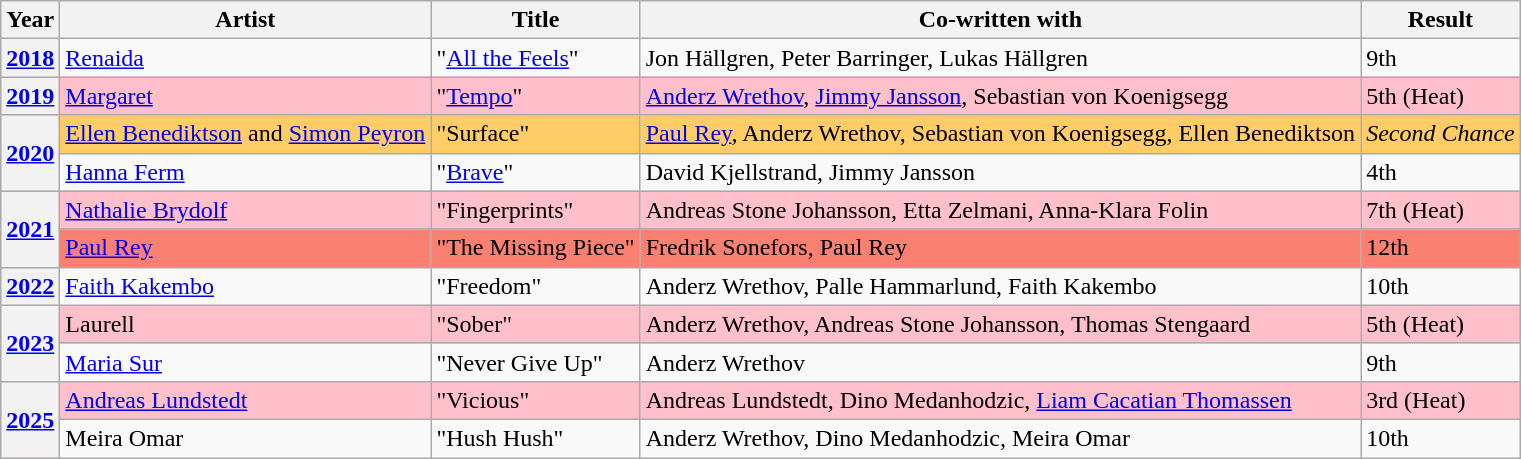<table class="wikitable plainrowheaders">
<tr>
<th scope="col">Year</th>
<th scope="col">Artist</th>
<th scope="col">Title</th>
<th scope="col">Co-written with</th>
<th scope="col">Result</th>
</tr>
<tr>
<th scope="row"><a href='#'>2018</a></th>
<td><a href='#'>Renaida</a></td>
<td>"<a href='#'>All the Feels</a>"</td>
<td>Jon Hällgren, Peter Barringer, Lukas Hällgren</td>
<td>9th</td>
</tr>
<tr bgcolor="pink">
<th scope="row"><a href='#'>2019</a></th>
<td><a href='#'>Margaret</a></td>
<td>"<a href='#'>Tempo</a>"</td>
<td><a href='#'>Anderz Wrethov</a>, <a href='#'>Jimmy Jansson</a>, Sebastian von Koenigsegg</td>
<td>5th (Heat)</td>
</tr>
<tr bgcolor="#ffcc66">
<th scope="row" rowspan="2"><a href='#'>2020</a></th>
<td><a href='#'>Ellen Benediktson</a> and <a href='#'>Simon Peyron</a></td>
<td>"Surface"</td>
<td><a href='#'>Paul Rey</a>, Anderz Wrethov, Sebastian von Koenigsegg, Ellen Benediktson</td>
<td><em>Second Chance</em></td>
</tr>
<tr>
<td><a href='#'>Hanna Ferm</a></td>
<td>"<a href='#'>Brave</a>"</td>
<td>David Kjellstrand, Jimmy Jansson</td>
<td>4th</td>
</tr>
<tr bgcolor="pink">
<th scope="row" rowspan="2"><a href='#'>2021</a></th>
<td><a href='#'>Nathalie Brydolf</a></td>
<td>"Fingerprints"</td>
<td>Andreas Stone Johansson, Etta Zelmani, Anna-Klara Folin</td>
<td>7th (Heat)</td>
</tr>
<tr bgcolor="salmon">
<td><a href='#'>Paul Rey</a></td>
<td>"The Missing Piece"</td>
<td>Fredrik Sonefors, Paul Rey</td>
<td>12th</td>
</tr>
<tr>
<th scope="row"><a href='#'>2022</a></th>
<td><a href='#'>Faith Kakembo</a></td>
<td>"Freedom"</td>
<td>Anderz Wrethov, Palle Hammarlund, Faith Kakembo</td>
<td>10th</td>
</tr>
<tr bgcolor="pink">
<th scope="row" rowspan="2"><a href='#'>2023</a></th>
<td>Laurell</td>
<td>"Sober"</td>
<td>Anderz Wrethov, Andreas Stone Johansson, Thomas Stengaard</td>
<td>5th (Heat)</td>
</tr>
<tr>
<td><a href='#'>Maria Sur</a></td>
<td>"Never Give Up"</td>
<td>Anderz Wrethov</td>
<td>9th</td>
</tr>
<tr bgcolor="pink">
<th scope="row" rowspan="2"><a href='#'>2025</a></th>
<td><a href='#'>Andreas Lundstedt</a></td>
<td>"Vicious"</td>
<td>Andreas Lundstedt, Dino Medanhodzic, <a href='#'> Liam Cacatian Thomassen</a></td>
<td>3rd (Heat)</td>
</tr>
<tr>
<td>Meira Omar</td>
<td>"Hush Hush"</td>
<td>Anderz Wrethov, Dino Medanhodzic, Meira Omar</td>
<td>10th</td>
</tr>
</table>
